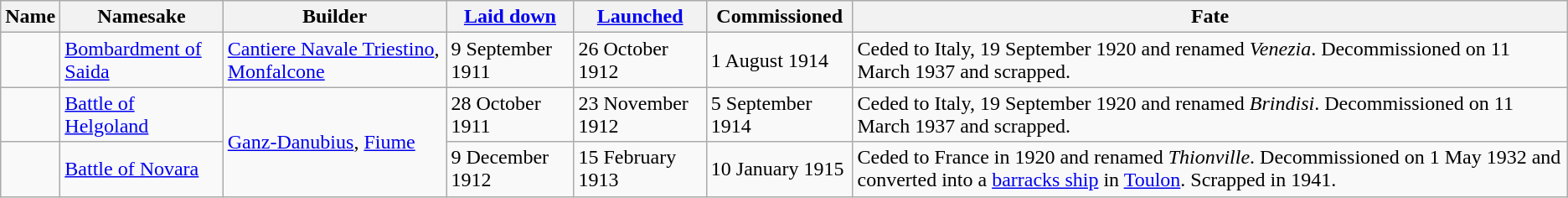<table class="wikitable">
<tr>
<th>Name</th>
<th>Namesake</th>
<th>Builder</th>
<th><a href='#'>Laid down</a></th>
<th><a href='#'>Launched</a></th>
<th>Commissioned</th>
<th>Fate</th>
</tr>
<tr>
<td></td>
<td><a href='#'>Bombardment of Saida</a></td>
<td rowspan=1><a href='#'>Cantiere Navale Triestino</a>, <a href='#'>Monfalcone</a></td>
<td>9 September 1911</td>
<td>26 October 1912</td>
<td>1 August 1914</td>
<td>Ceded to Italy, 19 September 1920 and renamed <em>Venezia</em>. Decommissioned on 11 March 1937 and scrapped.</td>
</tr>
<tr>
<td></td>
<td><a href='#'>Battle of Helgoland</a></td>
<td rowspan=2><a href='#'>Ganz-Danubius</a>, <a href='#'>Fiume</a></td>
<td>28 October 1911</td>
<td>23 November 1912</td>
<td>5 September 1914</td>
<td>Ceded to Italy, 19 September 1920 and renamed <em>Brindisi</em>. Decommissioned on 11 March 1937 and scrapped.</td>
</tr>
<tr>
<td></td>
<td><a href='#'>Battle of Novara</a></td>
<td>9 December 1912</td>
<td>15 February 1913</td>
<td>10 January 1915</td>
<td>Ceded to France in 1920 and renamed <em>Thionville</em>. Decommissioned on 1 May 1932 and converted into a <a href='#'>barracks ship</a> in <a href='#'>Toulon</a>. Scrapped in 1941.</td>
</tr>
</table>
